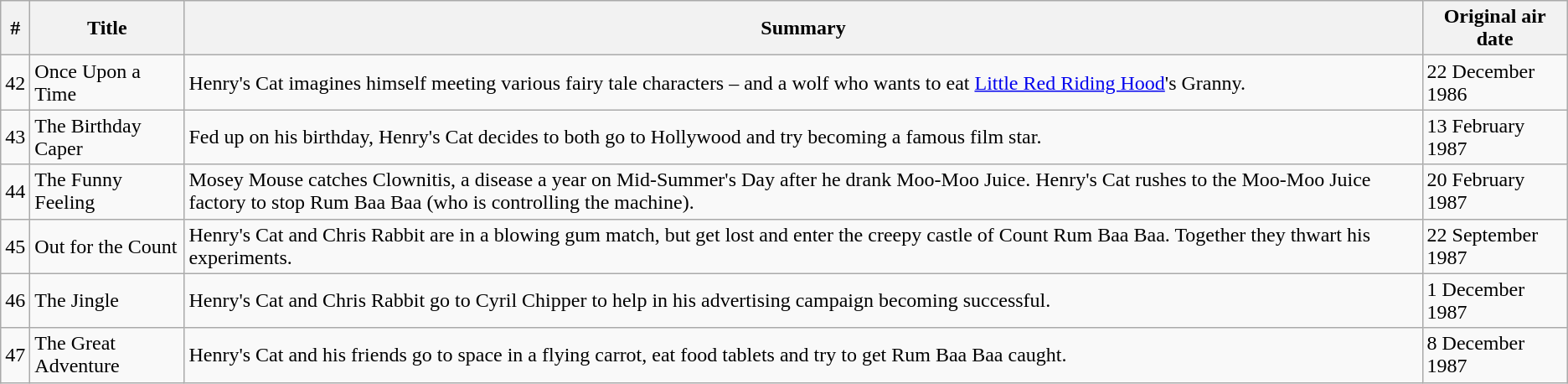<table class="wikitable">
<tr>
<th>#</th>
<th>Title</th>
<th>Summary</th>
<th>Original air date</th>
</tr>
<tr>
<td>42</td>
<td>Once Upon a Time</td>
<td>Henry's Cat imagines himself meeting various fairy tale characters – and a wolf who wants to eat <a href='#'>Little Red Riding Hood</a>'s Granny.</td>
<td>22 December 1986</td>
</tr>
<tr>
<td>43</td>
<td>The Birthday Caper</td>
<td>Fed up on his birthday, Henry's Cat decides to both go to Hollywood and try becoming a famous film star.</td>
<td>13 February 1987</td>
</tr>
<tr>
<td>44</td>
<td>The Funny Feeling</td>
<td>Mosey Mouse catches Clownitis, a disease a year on Mid-Summer's Day after he drank Moo-Moo Juice. Henry's Cat rushes to the Moo-Moo Juice factory to stop Rum Baa Baa (who is controlling the machine).</td>
<td>20 February 1987</td>
</tr>
<tr>
<td>45</td>
<td>Out for the Count</td>
<td>Henry's Cat and Chris Rabbit are in a blowing gum match, but get lost and enter the creepy castle of Count Rum Baa Baa. Together they thwart his experiments.</td>
<td>22 September 1987</td>
</tr>
<tr>
<td>46</td>
<td>The Jingle</td>
<td>Henry's Cat and Chris Rabbit go to Cyril Chipper to help in his advertising campaign becoming successful.</td>
<td>1 December 1987</td>
</tr>
<tr>
<td>47</td>
<td>The Great Adventure</td>
<td>Henry's Cat and his friends go to space in a flying carrot, eat food tablets and try to get Rum Baa Baa caught.</td>
<td>8 December 1987</td>
</tr>
</table>
